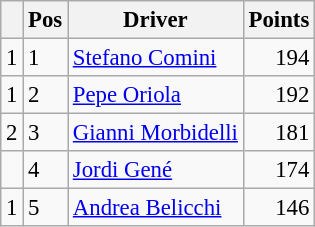<table class="wikitable" style="font-size: 95%;">
<tr>
<th></th>
<th>Pos</th>
<th>Driver</th>
<th>Points</th>
</tr>
<tr>
<td align="left"> 1</td>
<td>1</td>
<td> <a href='#'>Stefano Comini</a></td>
<td align="right">194</td>
</tr>
<tr>
<td align="left"> 1</td>
<td>2</td>
<td> <a href='#'>Pepe Oriola</a></td>
<td align="right">192</td>
</tr>
<tr>
<td align="left"> 2</td>
<td>3</td>
<td> <a href='#'>Gianni Morbidelli</a></td>
<td align="right">181</td>
</tr>
<tr>
<td align="left"></td>
<td>4</td>
<td> <a href='#'>Jordi Gené</a></td>
<td align="right">174</td>
</tr>
<tr>
<td align="left"> 1</td>
<td>5</td>
<td> <a href='#'>Andrea Belicchi</a></td>
<td align="right">146</td>
</tr>
</table>
